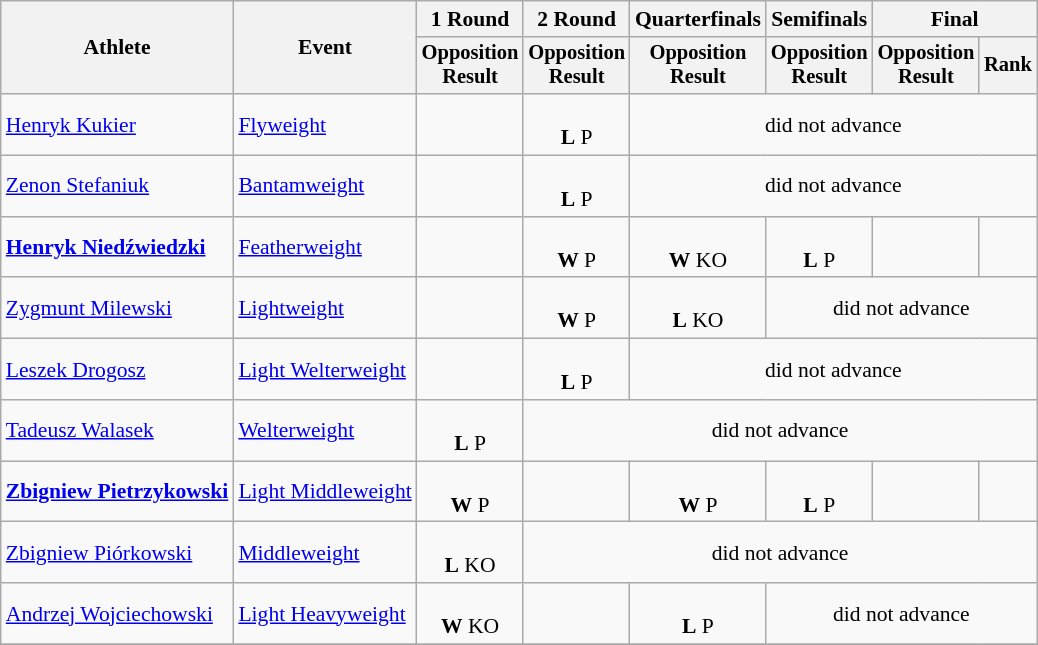<table class="wikitable" style="font-size:90%">
<tr>
<th rowspan="2">Athlete</th>
<th rowspan="2">Event</th>
<th>1 Round</th>
<th>2 Round</th>
<th>Quarterfinals</th>
<th>Semifinals</th>
<th colspan=2>Final</th>
</tr>
<tr style="font-size:95%">
<th>Opposition<br>Result</th>
<th>Opposition<br>Result</th>
<th>Opposition<br>Result</th>
<th>Opposition<br>Result</th>
<th>Opposition<br>Result</th>
<th>Rank</th>
</tr>
<tr align=center>
<td align=left><a href='#'>Henryk Kukier</a></td>
<td align=left><a href='#'>Flyweight</a></td>
<td></td>
<td><br><strong>L</strong> P</td>
<td colspan=4>did not advance</td>
</tr>
<tr align=center>
<td align=left><a href='#'>Zenon Stefaniuk</a></td>
<td align=left><a href='#'>Bantamweight</a></td>
<td></td>
<td><br><strong>L</strong> P</td>
<td colspan=4>did not advance</td>
</tr>
<tr align=center>
<td align=left><strong><a href='#'>Henryk Niedźwiedzki</a></strong></td>
<td align=left><a href='#'>Featherweight</a></td>
<td></td>
<td><br><strong>W</strong> P</td>
<td><br><strong>W</strong> KO</td>
<td><br><strong>L</strong> P</td>
<td></td>
<td></td>
</tr>
<tr align=center>
<td align=left><a href='#'>Zygmunt Milewski</a></td>
<td align=left><a href='#'>Lightweight</a></td>
<td></td>
<td><br><strong>W</strong> P</td>
<td><br><strong>L</strong> KO</td>
<td colspan=3>did not advance</td>
</tr>
<tr align=center>
<td align=left><a href='#'>Leszek Drogosz</a></td>
<td align=left><a href='#'>Light Welterweight</a></td>
<td></td>
<td><br><strong>L</strong> P</td>
<td colspan=4>did not advance</td>
</tr>
<tr align=center>
<td align=left><a href='#'>Tadeusz Walasek</a></td>
<td align=left><a href='#'>Welterweight</a></td>
<td><br><strong>L</strong> P</td>
<td colspan=5>did not advance</td>
</tr>
<tr align=center>
<td align=left><strong><a href='#'>Zbigniew Pietrzykowski</a></strong></td>
<td align=left><a href='#'>Light Middleweight</a></td>
<td><br><strong>W</strong> P</td>
<td></td>
<td><br><strong>W</strong> P</td>
<td><br><strong>L</strong> P</td>
<td></td>
<td></td>
</tr>
<tr align=center>
<td align=left><a href='#'>Zbigniew Piórkowski</a></td>
<td align=left><a href='#'>Middleweight</a></td>
<td><br><strong>L</strong> KO</td>
<td colspan=5>did not advance</td>
</tr>
<tr align=center>
<td align=left><a href='#'>Andrzej Wojciechowski</a></td>
<td align=left><a href='#'>Light Heavyweight</a></td>
<td><br><strong>W</strong> KO</td>
<td></td>
<td><br><strong>L</strong> P</td>
<td colspan=3>did not advance</td>
</tr>
<tr align=center>
</tr>
</table>
